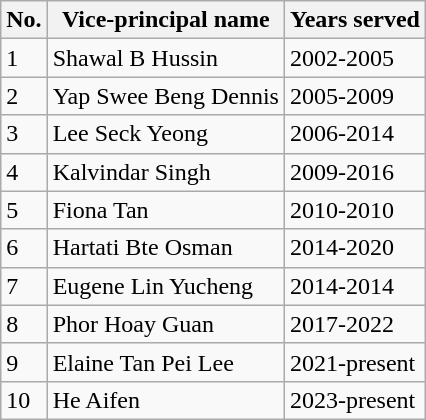<table class="wikitable">
<tr>
<th>No.</th>
<th>Vice-principal name</th>
<th>Years served</th>
</tr>
<tr>
<td>1</td>
<td>Shawal B Hussin</td>
<td>2002-2005</td>
</tr>
<tr>
<td>2</td>
<td>Yap Swee Beng Dennis</td>
<td>2005-2009</td>
</tr>
<tr>
<td>3</td>
<td>Lee Seck Yeong</td>
<td>2006-2014</td>
</tr>
<tr>
<td>4</td>
<td>Kalvindar Singh</td>
<td>2009-2016</td>
</tr>
<tr>
<td>5</td>
<td>Fiona Tan</td>
<td>2010-2010</td>
</tr>
<tr>
<td>6</td>
<td>Hartati Bte Osman</td>
<td>2014-2020</td>
</tr>
<tr>
<td>7</td>
<td>Eugene Lin Yucheng</td>
<td>2014-2014</td>
</tr>
<tr>
<td>8</td>
<td>Phor Hoay Guan</td>
<td>2017-2022</td>
</tr>
<tr>
<td>9</td>
<td>Elaine Tan Pei Lee</td>
<td>2021-present</td>
</tr>
<tr>
<td>10</td>
<td>He Aifen</td>
<td>2023-present</td>
</tr>
</table>
